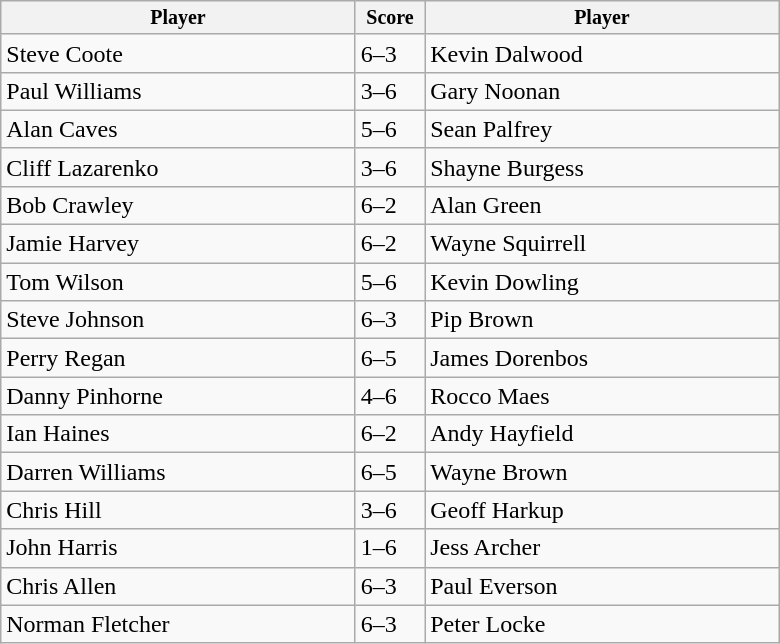<table class="wikitable">
<tr style="font-size:10pt;font-weight:bold">
<th style="width:230px;">Player</th>
<th style="width:40px;">Score</th>
<th style="width:230px;">Player</th>
</tr>
<tr>
<td> Steve Coote</td>
<td>6–3</td>
<td> Kevin Dalwood</td>
</tr>
<tr>
<td> Paul Williams</td>
<td>3–6</td>
<td> Gary Noonan</td>
</tr>
<tr>
<td> Alan Caves</td>
<td>5–6</td>
<td> Sean Palfrey</td>
</tr>
<tr>
<td> Cliff Lazarenko</td>
<td>3–6</td>
<td> Shayne Burgess</td>
</tr>
<tr>
<td> Bob Crawley</td>
<td>6–2</td>
<td> Alan Green</td>
</tr>
<tr>
<td> Jamie Harvey</td>
<td>6–2</td>
<td> Wayne Squirrell</td>
</tr>
<tr>
<td> Tom Wilson</td>
<td>5–6</td>
<td> Kevin Dowling</td>
</tr>
<tr>
<td> Steve Johnson</td>
<td>6–3</td>
<td> Pip Brown</td>
</tr>
<tr>
<td> Perry Regan</td>
<td>6–5</td>
<td> James Dorenbos</td>
</tr>
<tr>
<td> Danny Pinhorne</td>
<td>4–6</td>
<td> Rocco Maes</td>
</tr>
<tr>
<td> Ian Haines</td>
<td>6–2</td>
<td> Andy Hayfield</td>
</tr>
<tr>
<td> Darren Williams</td>
<td>6–5</td>
<td> Wayne Brown</td>
</tr>
<tr>
<td> Chris Hill</td>
<td>3–6</td>
<td> Geoff Harkup</td>
</tr>
<tr>
<td> John Harris</td>
<td>1–6</td>
<td> Jess Archer</td>
</tr>
<tr>
<td> Chris Allen</td>
<td>6–3</td>
<td> Paul Everson</td>
</tr>
<tr>
<td> Norman Fletcher</td>
<td>6–3</td>
<td> Peter Locke</td>
</tr>
</table>
